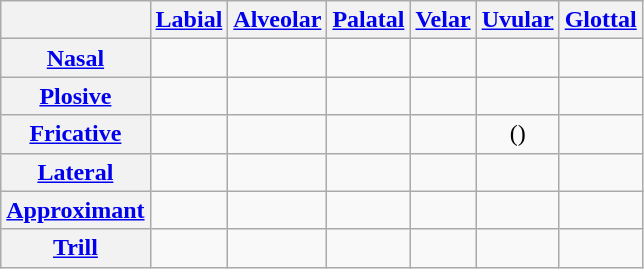<table class="wikitable" style="text-align:center">
<tr>
<th></th>
<th><a href='#'>Labial</a></th>
<th><a href='#'>Alveolar</a></th>
<th><a href='#'>Palatal</a></th>
<th><a href='#'>Velar</a></th>
<th><a href='#'>Uvular</a></th>
<th><a href='#'>Glottal</a></th>
</tr>
<tr>
<th><a href='#'>Nasal</a></th>
<td></td>
<td></td>
<td></td>
<td></td>
<td></td>
<td></td>
</tr>
<tr>
<th><a href='#'>Plosive</a></th>
<td></td>
<td></td>
<td></td>
<td></td>
<td></td>
<td></td>
</tr>
<tr>
<th><a href='#'>Fricative</a></th>
<td></td>
<td></td>
<td></td>
<td></td>
<td>()</td>
<td></td>
</tr>
<tr>
<th><a href='#'>Lateral</a></th>
<td></td>
<td></td>
<td></td>
<td></td>
<td></td>
<td></td>
</tr>
<tr>
<th><a href='#'>Approximant</a></th>
<td></td>
<td></td>
<td></td>
<td></td>
<td></td>
<td></td>
</tr>
<tr>
<th><a href='#'>Trill</a></th>
<td></td>
<td></td>
<td></td>
<td></td>
<td></td>
<td></td>
</tr>
</table>
